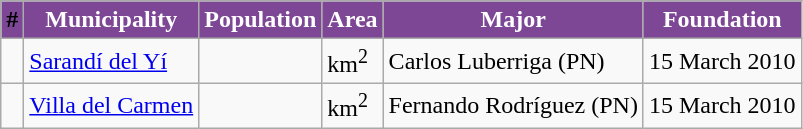<table class="wikitable sortable defaultleft col1center col3right col4right">
<tr>
<th style="background-color:#7d4796" scope=col>#</th>
<th style="color:white;background-color:#7d4796;text-align:center">Municipality</th>
<th style="color:white;background-color:#7d4796;text-align:center">Population</th>
<th style="color:white;background-color:#7d4796;text-align:center">Area</th>
<th style="color:white;background-color:#7d4796;text-align:center">Major </th>
<th style="color:white;background-color:#7d4796;text-align:center">Foundation</th>
</tr>
<tr>
<td></td>
<td><a href='#'>Sarandí del Yí</a></td>
<td></td>
<td> km<sup>2</sup></td>
<td>Carlos Luberriga (PN)</td>
<td>15 March 2010</td>
</tr>
<tr>
<td></td>
<td><a href='#'>Villa del Carmen</a></td>
<td></td>
<td> km<sup>2</sup></td>
<td>Fernando Rodríguez (PN)</td>
<td>15 March 2010</td>
</tr>
</table>
